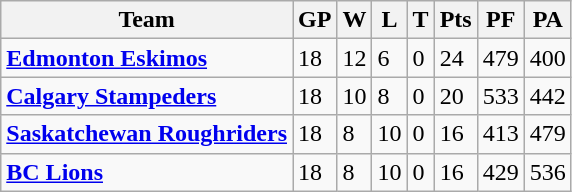<table class="wikitable">
<tr>
<th>Team</th>
<th>GP</th>
<th>W</th>
<th>L</th>
<th>T</th>
<th>Pts</th>
<th>PF</th>
<th>PA</th>
</tr>
<tr>
<td><strong><a href='#'>Edmonton Eskimos</a></strong></td>
<td>18</td>
<td>12</td>
<td>6</td>
<td>0</td>
<td>24</td>
<td>479</td>
<td>400</td>
</tr>
<tr>
<td><strong><a href='#'>Calgary Stampeders</a></strong></td>
<td>18</td>
<td>10</td>
<td>8</td>
<td>0</td>
<td>20</td>
<td>533</td>
<td>442</td>
</tr>
<tr>
<td><strong><a href='#'>Saskatchewan Roughriders</a></strong></td>
<td>18</td>
<td>8</td>
<td>10</td>
<td>0</td>
<td>16</td>
<td>413</td>
<td>479</td>
</tr>
<tr>
<td><strong><a href='#'>BC Lions</a></strong></td>
<td>18</td>
<td>8</td>
<td>10</td>
<td>0</td>
<td>16</td>
<td>429</td>
<td>536</td>
</tr>
</table>
